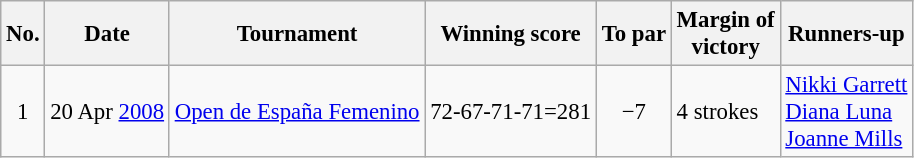<table class="wikitable " style="font-size:95%;">
<tr>
<th>No.</th>
<th>Date</th>
<th>Tournament</th>
<th>Winning score</th>
<th>To par</th>
<th>Margin of<br>victory</th>
<th>Runners-up</th>
</tr>
<tr>
<td align=center>1</td>
<td align=right>20 Apr <a href='#'>2008</a></td>
<td><a href='#'>Open de España Femenino</a></td>
<td>72-67-71-71=281</td>
<td align=center>−7</td>
<td>4 strokes</td>
<td> <a href='#'>Nikki Garrett</a><br> <a href='#'>Diana Luna</a><br> <a href='#'>Joanne Mills</a></td>
</tr>
</table>
